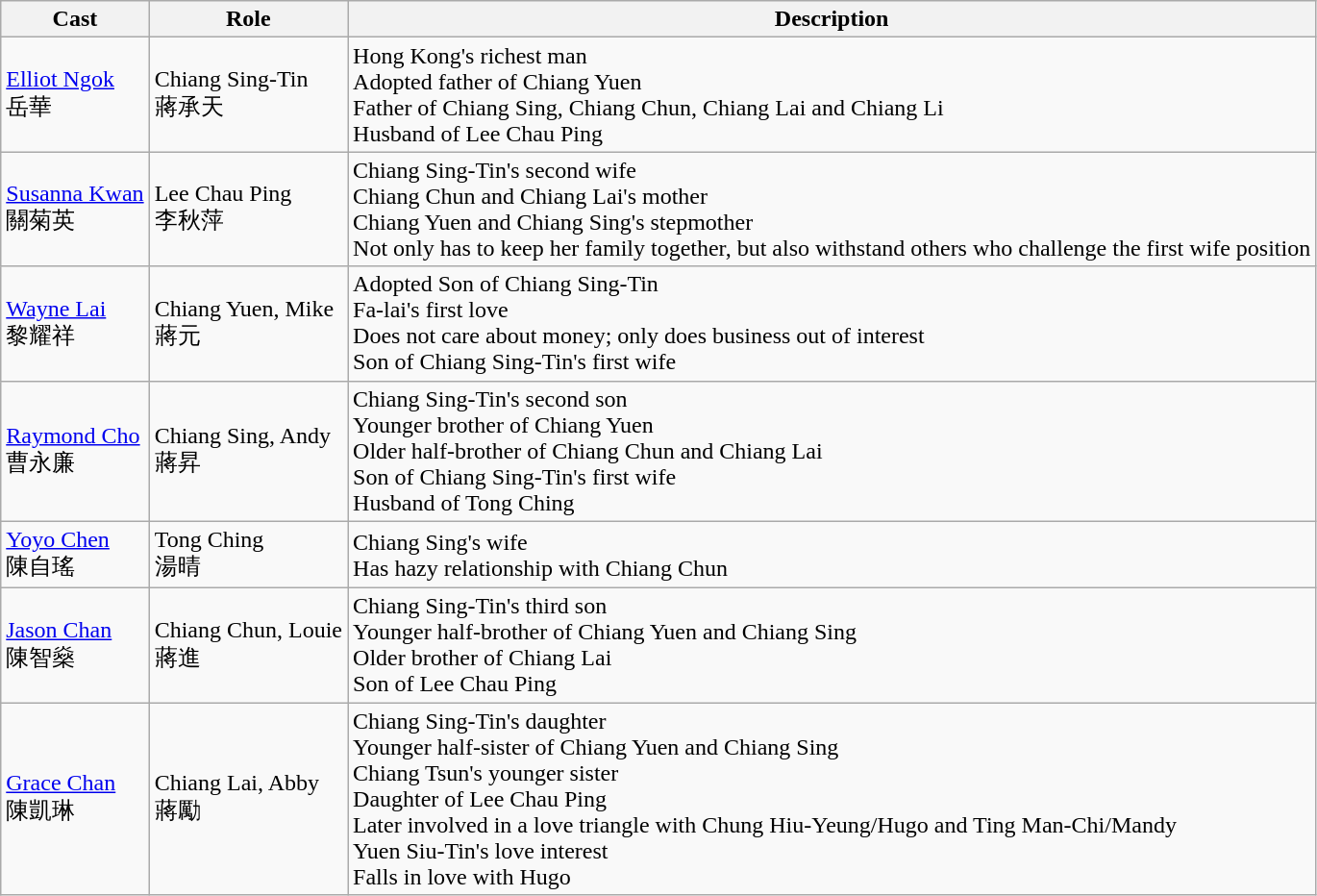<table class="wikitable">
<tr>
<th>Cast</th>
<th>Role</th>
<th>Description</th>
</tr>
<tr>
<td><a href='#'>Elliot Ngok</a><br> 岳華</td>
<td>Chiang Sing-Tin <br> 蔣承天</td>
<td>Hong Kong's richest man <br> Adopted father of Chiang Yuen<br>Father of Chiang Sing, Chiang Chun, Chiang Lai and Chiang Li <br> Husband of Lee Chau Ping</td>
</tr>
<tr>
<td><a href='#'>Susanna Kwan</a><br> 關菊英</td>
<td>Lee Chau Ping <br> 李秋萍</td>
<td>Chiang Sing-Tin's second wife <br> Chiang Chun and Chiang Lai's mother <br> Chiang Yuen and Chiang Sing's stepmother <br> Not only has to keep her family together, but also withstand others who challenge the first wife position</td>
</tr>
<tr>
<td><a href='#'>Wayne Lai</a> <br> 黎耀祥</td>
<td>Chiang Yuen, Mike <br> 蔣元</td>
<td>Adopted Son of Chiang Sing-Tin <br> Fa-lai's first love <br> Does not care about money; only does business out of interest <br> Son of Chiang Sing-Tin's first wife</td>
</tr>
<tr>
<td><a href='#'>Raymond Cho</a><br> 曹永廉</td>
<td>Chiang Sing, Andy <br> 蔣昇</td>
<td>Chiang Sing-Tin's second son <br> Younger brother of Chiang Yuen <br> Older half-brother of Chiang Chun and Chiang Lai <br> Son of Chiang Sing-Tin's first wife <br> Husband of Tong Ching</td>
</tr>
<tr>
<td><a href='#'>Yoyo Chen</a><br> 陳自瑤</td>
<td>Tong Ching <br> 湯晴</td>
<td>Chiang Sing's wife <br> Has hazy relationship with Chiang Chun</td>
</tr>
<tr>
<td><a href='#'>Jason Chan</a><br> 陳智燊</td>
<td>Chiang Chun, Louie <br> 蔣進</td>
<td>Chiang Sing-Tin's third son <br> Younger half-brother of Chiang Yuen and Chiang Sing <br> Older brother of Chiang Lai <br> Son of Lee Chau Ping</td>
</tr>
<tr>
<td><a href='#'>Grace Chan</a><br> 陳凱琳</td>
<td>Chiang Lai, Abby <br> 蔣勵</td>
<td>Chiang Sing-Tin's daughter <br> Younger half-sister of Chiang Yuen and Chiang Sing <br> Chiang Tsun's younger sister <br> Daughter of Lee Chau Ping <br> Later involved in a love triangle with Chung Hiu-Yeung/Hugo and Ting Man-Chi/Mandy <br> Yuen Siu-Tin's love interest <br> Falls in love with Hugo</td>
</tr>
</table>
